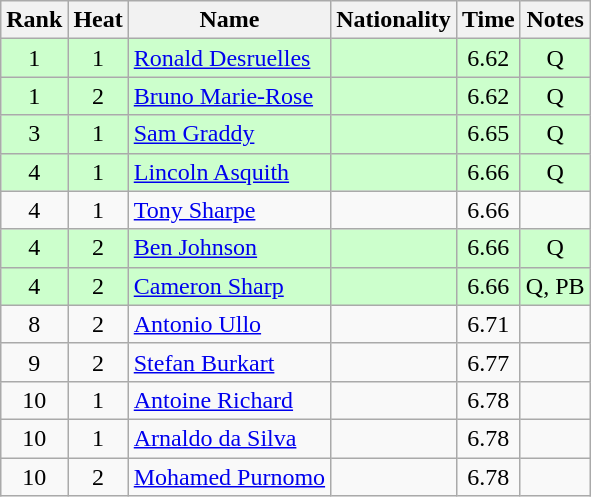<table class="wikitable sortable" style="text-align:center">
<tr>
<th>Rank</th>
<th>Heat</th>
<th>Name</th>
<th>Nationality</th>
<th>Time</th>
<th>Notes</th>
</tr>
<tr bgcolor=ccffcc>
<td>1</td>
<td>1</td>
<td align="left"><a href='#'>Ronald Desruelles</a></td>
<td align=left></td>
<td>6.62</td>
<td>Q</td>
</tr>
<tr bgcolor=ccffcc>
<td>1</td>
<td>2</td>
<td align="left"><a href='#'>Bruno Marie-Rose</a></td>
<td align=left></td>
<td>6.62</td>
<td>Q</td>
</tr>
<tr bgcolor=ccffcc>
<td>3</td>
<td>1</td>
<td align="left"><a href='#'>Sam Graddy</a></td>
<td align=left></td>
<td>6.65</td>
<td>Q</td>
</tr>
<tr bgcolor=ccffcc>
<td>4</td>
<td>1</td>
<td align="left"><a href='#'>Lincoln Asquith</a></td>
<td align=left></td>
<td>6.66</td>
<td>Q</td>
</tr>
<tr>
<td>4</td>
<td>1</td>
<td align="left"><a href='#'>Tony Sharpe</a></td>
<td align=left></td>
<td>6.66</td>
<td></td>
</tr>
<tr bgcolor=ccffcc>
<td>4</td>
<td>2</td>
<td align="left"><a href='#'>Ben Johnson</a></td>
<td align=left></td>
<td>6.66</td>
<td>Q</td>
</tr>
<tr bgcolor=ccffcc>
<td>4</td>
<td>2</td>
<td align="left"><a href='#'>Cameron Sharp</a></td>
<td align=left></td>
<td>6.66</td>
<td>Q, PB</td>
</tr>
<tr>
<td>8</td>
<td>2</td>
<td align="left"><a href='#'>Antonio Ullo</a></td>
<td align=left></td>
<td>6.71</td>
<td></td>
</tr>
<tr>
<td>9</td>
<td>2</td>
<td align="left"><a href='#'>Stefan Burkart</a></td>
<td align=left></td>
<td>6.77</td>
<td></td>
</tr>
<tr>
<td>10</td>
<td>1</td>
<td align="left"><a href='#'>Antoine Richard</a></td>
<td align=left></td>
<td>6.78</td>
<td></td>
</tr>
<tr>
<td>10</td>
<td>1</td>
<td align="left"><a href='#'>Arnaldo da Silva</a></td>
<td align=left></td>
<td>6.78</td>
<td></td>
</tr>
<tr>
<td>10</td>
<td>2</td>
<td align="left"><a href='#'>Mohamed Purnomo</a></td>
<td align=left></td>
<td>6.78</td>
<td></td>
</tr>
</table>
